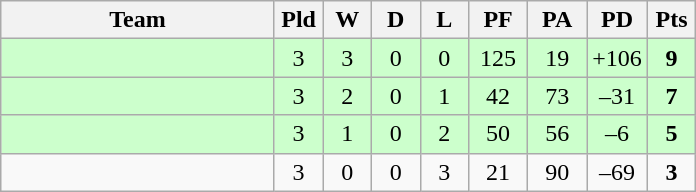<table class="wikitable" style="text-align:center;">
<tr>
<th width=175>Team</th>
<th width=25 abbr="Played">Pld</th>
<th width=25 abbr="Won">W</th>
<th width=25 abbr="Drawn">D</th>
<th width=25 abbr="Lost">L</th>
<th width=32 abbr="Points for">PF</th>
<th width=32 abbr="Points against">PA</th>
<th width=32 abbr="Points difference">PD</th>
<th width=25 abbr="Points">Pts</th>
</tr>
<tr bgcolor=ccffcc>
<td align=left></td>
<td>3</td>
<td>3</td>
<td>0</td>
<td>0</td>
<td>125</td>
<td>19</td>
<td>+106</td>
<td><strong>9</strong></td>
</tr>
<tr bgcolor=ccffcc>
<td align=left></td>
<td>3</td>
<td>2</td>
<td>0</td>
<td>1</td>
<td>42</td>
<td>73</td>
<td>–31</td>
<td><strong>7</strong></td>
</tr>
<tr bgcolor=ccffcc>
<td align=left></td>
<td>3</td>
<td>1</td>
<td>0</td>
<td>2</td>
<td>50</td>
<td>56</td>
<td>–6</td>
<td><strong>5</strong></td>
</tr>
<tr>
<td align=left></td>
<td>3</td>
<td>0</td>
<td>0</td>
<td>3</td>
<td>21</td>
<td>90</td>
<td>–69</td>
<td><strong>3</strong></td>
</tr>
</table>
